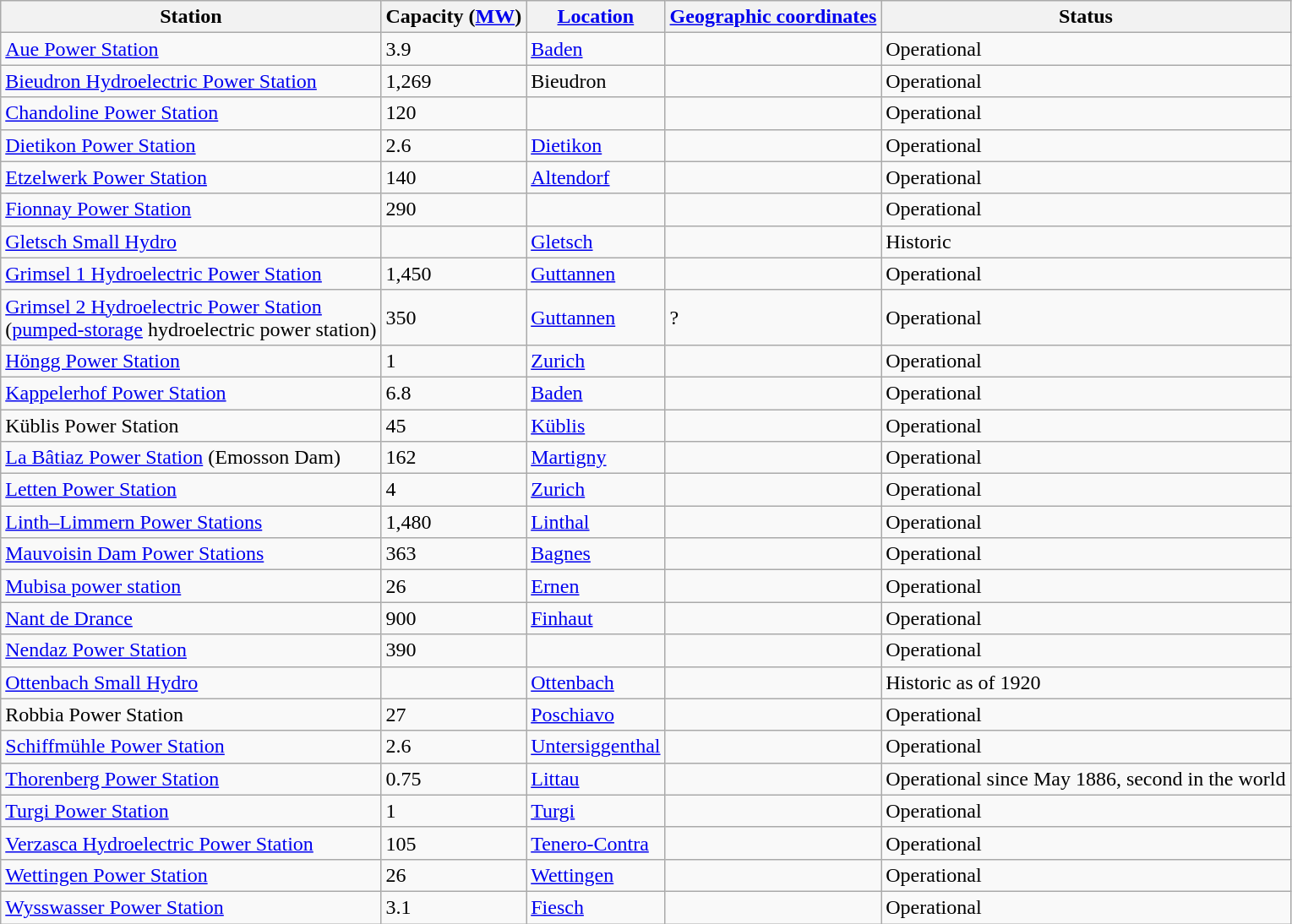<table class="wikitable sortable">
<tr>
<th>Station</th>
<th>Capacity (<a href='#'>MW</a>)</th>
<th><a href='#'>Location</a></th>
<th><a href='#'>Geographic coordinates</a></th>
<th>Status</th>
</tr>
<tr>
<td><a href='#'>Aue Power Station</a></td>
<td>3.9</td>
<td><a href='#'>Baden</a></td>
<td></td>
<td>Operational</td>
</tr>
<tr>
<td><a href='#'>Bieudron Hydroelectric Power Station</a></td>
<td>1,269</td>
<td>Bieudron</td>
<td></td>
<td>Operational</td>
</tr>
<tr>
<td><a href='#'>Chandoline Power Station</a></td>
<td>120</td>
<td></td>
<td></td>
<td>Operational</td>
</tr>
<tr>
<td><a href='#'>Dietikon Power Station</a></td>
<td>2.6</td>
<td><a href='#'>Dietikon</a></td>
<td></td>
<td>Operational</td>
</tr>
<tr>
<td><a href='#'>Etzelwerk Power Station</a></td>
<td>140</td>
<td><a href='#'>Altendorf</a></td>
<td></td>
<td>Operational</td>
</tr>
<tr>
<td><a href='#'>Fionnay Power Station</a></td>
<td>290</td>
<td></td>
<td></td>
<td>Operational</td>
</tr>
<tr>
<td><a href='#'>Gletsch Small Hydro</a></td>
<td></td>
<td><a href='#'>Gletsch</a></td>
<td></td>
<td>Historic</td>
</tr>
<tr>
<td><a href='#'>Grimsel 1 Hydroelectric Power Station</a></td>
<td>1,450</td>
<td><a href='#'>Guttannen</a></td>
<td></td>
<td>Operational</td>
</tr>
<tr>
<td><a href='#'>Grimsel 2 Hydroelectric Power Station</a><br>(<a href='#'>pumped-storage</a> hydroelectric power station)</td>
<td>350</td>
<td><a href='#'>Guttannen</a></td>
<td>?</td>
<td>Operational</td>
</tr>
<tr>
<td><a href='#'>Höngg Power Station</a></td>
<td>1</td>
<td><a href='#'>Zurich</a></td>
<td></td>
<td>Operational</td>
</tr>
<tr>
<td><a href='#'>Kappelerhof Power Station</a></td>
<td>6.8</td>
<td><a href='#'>Baden</a></td>
<td></td>
<td>Operational</td>
</tr>
<tr>
<td>Küblis Power Station</td>
<td>45</td>
<td><a href='#'>Küblis</a></td>
<td></td>
<td>Operational</td>
</tr>
<tr>
<td><a href='#'>La Bâtiaz Power Station</a> (Emosson Dam)</td>
<td>162</td>
<td><a href='#'>Martigny</a></td>
<td></td>
<td>Operational</td>
</tr>
<tr>
<td><a href='#'>Letten Power Station</a></td>
<td>4</td>
<td><a href='#'>Zurich</a></td>
<td></td>
<td>Operational</td>
</tr>
<tr>
<td><a href='#'>Linth–Limmern Power Stations</a></td>
<td>1,480</td>
<td><a href='#'>Linthal</a></td>
<td></td>
<td>Operational</td>
</tr>
<tr>
<td><a href='#'>Mauvoisin Dam Power Stations</a></td>
<td>363</td>
<td><a href='#'>Bagnes</a></td>
<td></td>
<td>Operational</td>
</tr>
<tr>
<td><a href='#'>Mubisa power station</a></td>
<td>26</td>
<td><a href='#'>Ernen</a></td>
<td></td>
<td>Operational</td>
</tr>
<tr>
<td><a href='#'>Nant de Drance</a></td>
<td>900</td>
<td><a href='#'>Finhaut</a></td>
<td></td>
<td>Operational</td>
</tr>
<tr>
<td><a href='#'>Nendaz Power Station</a></td>
<td>390</td>
<td></td>
<td></td>
<td>Operational</td>
</tr>
<tr>
<td><a href='#'>Ottenbach Small Hydro</a></td>
<td></td>
<td><a href='#'>Ottenbach</a></td>
<td></td>
<td>Historic as of 1920</td>
</tr>
<tr>
<td>Robbia Power Station</td>
<td>27</td>
<td><a href='#'>Poschiavo</a></td>
<td></td>
<td>Operational</td>
</tr>
<tr>
<td><a href='#'>Schiffmühle Power Station</a></td>
<td>2.6</td>
<td><a href='#'>Untersiggenthal</a></td>
<td></td>
<td>Operational</td>
</tr>
<tr>
<td><a href='#'>Thorenberg Power Station</a></td>
<td>0.75</td>
<td><a href='#'>Littau</a></td>
<td></td>
<td>Operational since May 1886, second in the world</td>
</tr>
<tr>
<td><a href='#'>Turgi Power Station</a></td>
<td>1</td>
<td><a href='#'>Turgi</a></td>
<td></td>
<td>Operational</td>
</tr>
<tr>
<td><a href='#'>Verzasca Hydroelectric Power Station</a></td>
<td>105</td>
<td><a href='#'>Tenero-Contra</a></td>
<td></td>
<td>Operational</td>
</tr>
<tr>
<td><a href='#'>Wettingen Power Station</a></td>
<td>26</td>
<td><a href='#'>Wettingen</a></td>
<td></td>
<td>Operational</td>
</tr>
<tr>
<td><a href='#'>Wysswasser Power Station</a></td>
<td>3.1</td>
<td><a href='#'>Fiesch</a></td>
<td></td>
<td>Operational</td>
</tr>
</table>
